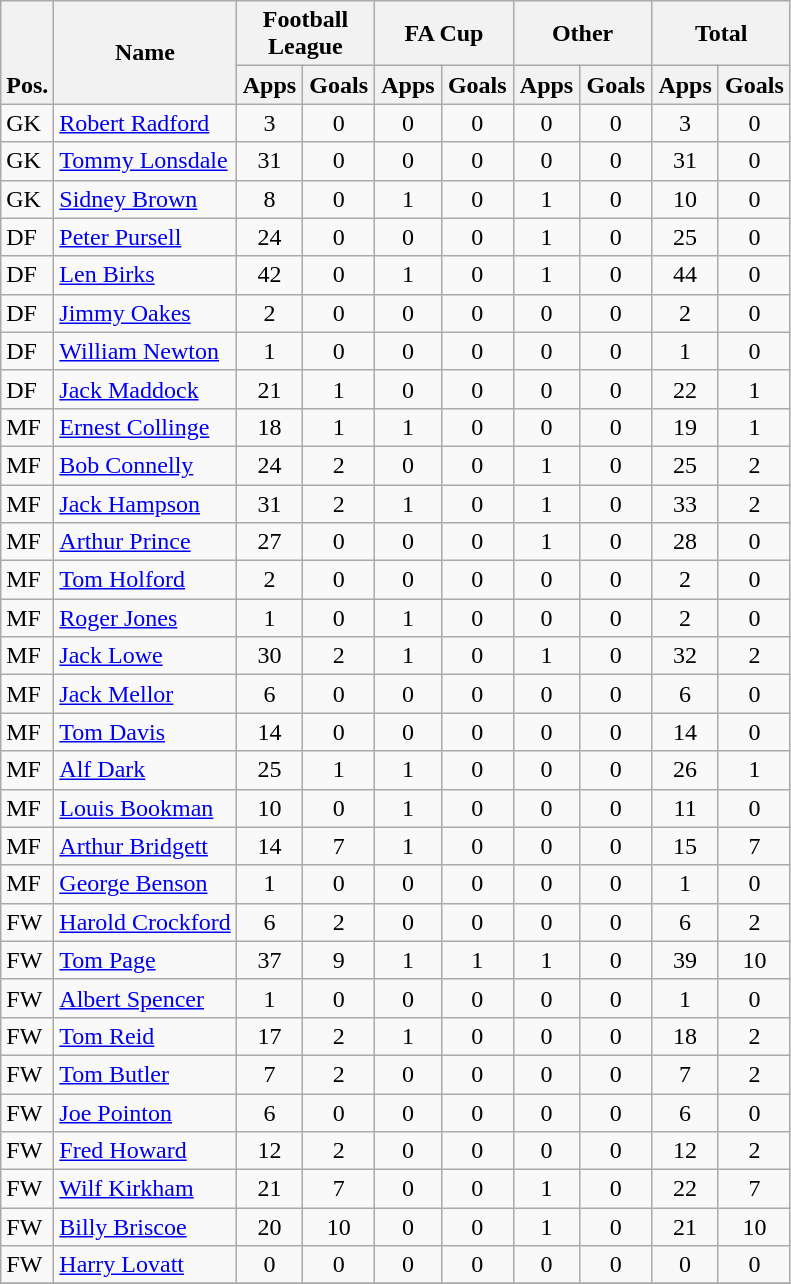<table class="wikitable" style="text-align:center">
<tr>
<th rowspan="2" valign="bottom">Pos.</th>
<th rowspan="2">Name</th>
<th colspan="2" width="85">Football League</th>
<th colspan="2" width="85">FA Cup</th>
<th colspan="2" width="85">Other</th>
<th colspan="2" width="85">Total</th>
</tr>
<tr>
<th>Apps</th>
<th>Goals</th>
<th>Apps</th>
<th>Goals</th>
<th>Apps</th>
<th>Goals</th>
<th>Apps</th>
<th>Goals</th>
</tr>
<tr>
<td align="left">GK</td>
<td align="left"> <a href='#'>Robert Radford</a></td>
<td>3</td>
<td>0</td>
<td>0</td>
<td>0</td>
<td>0</td>
<td>0</td>
<td>3</td>
<td>0</td>
</tr>
<tr>
<td align="left">GK</td>
<td align="left"> <a href='#'>Tommy Lonsdale</a></td>
<td>31</td>
<td>0</td>
<td>0</td>
<td>0</td>
<td>0</td>
<td>0</td>
<td>31</td>
<td>0</td>
</tr>
<tr>
<td align="left">GK</td>
<td align="left"> <a href='#'>Sidney Brown</a></td>
<td>8</td>
<td>0</td>
<td>1</td>
<td>0</td>
<td>1</td>
<td>0</td>
<td>10</td>
<td>0</td>
</tr>
<tr>
<td align="left">DF</td>
<td align="left"> <a href='#'>Peter Pursell</a></td>
<td>24</td>
<td>0</td>
<td>0</td>
<td>0</td>
<td>1</td>
<td>0</td>
<td>25</td>
<td>0</td>
</tr>
<tr>
<td align="left">DF</td>
<td align="left"> <a href='#'>Len Birks</a></td>
<td>42</td>
<td>0</td>
<td>1</td>
<td>0</td>
<td>1</td>
<td>0</td>
<td>44</td>
<td>0</td>
</tr>
<tr>
<td align="left">DF</td>
<td align="left"> <a href='#'>Jimmy Oakes</a></td>
<td>2</td>
<td>0</td>
<td>0</td>
<td>0</td>
<td>0</td>
<td>0</td>
<td>2</td>
<td>0</td>
</tr>
<tr>
<td align="left">DF</td>
<td align="left"> <a href='#'>William Newton</a></td>
<td>1</td>
<td>0</td>
<td>0</td>
<td>0</td>
<td>0</td>
<td>0</td>
<td>1</td>
<td>0</td>
</tr>
<tr>
<td align="left">DF</td>
<td align="left"> <a href='#'>Jack Maddock</a></td>
<td>21</td>
<td>1</td>
<td>0</td>
<td>0</td>
<td>0</td>
<td>0</td>
<td>22</td>
<td>1</td>
</tr>
<tr>
<td align="left">MF</td>
<td align="left"> <a href='#'>Ernest Collinge</a></td>
<td>18</td>
<td>1</td>
<td>1</td>
<td>0</td>
<td>0</td>
<td>0</td>
<td>19</td>
<td>1</td>
</tr>
<tr>
<td align="left">MF</td>
<td align="left"> <a href='#'>Bob Connelly</a></td>
<td>24</td>
<td>2</td>
<td>0</td>
<td>0</td>
<td>1</td>
<td>0</td>
<td>25</td>
<td>2</td>
</tr>
<tr>
<td align="left">MF</td>
<td align="left"> <a href='#'>Jack Hampson</a></td>
<td>31</td>
<td>2</td>
<td>1</td>
<td>0</td>
<td>1</td>
<td>0</td>
<td>33</td>
<td>2</td>
</tr>
<tr>
<td align="left">MF</td>
<td align="left"> <a href='#'>Arthur Prince</a></td>
<td>27</td>
<td>0</td>
<td>0</td>
<td>0</td>
<td>1</td>
<td>0</td>
<td>28</td>
<td>0</td>
</tr>
<tr>
<td align="left">MF</td>
<td align="left"> <a href='#'>Tom Holford</a></td>
<td>2</td>
<td>0</td>
<td>0</td>
<td>0</td>
<td>0</td>
<td>0</td>
<td>2</td>
<td>0</td>
</tr>
<tr>
<td align="left">MF</td>
<td align="left"> <a href='#'>Roger Jones</a></td>
<td>1</td>
<td>0</td>
<td>1</td>
<td>0</td>
<td>0</td>
<td>0</td>
<td>2</td>
<td>0</td>
</tr>
<tr>
<td align="left">MF</td>
<td align="left"> <a href='#'>Jack Lowe</a></td>
<td>30</td>
<td>2</td>
<td>1</td>
<td>0</td>
<td>1</td>
<td>0</td>
<td>32</td>
<td>2</td>
</tr>
<tr>
<td align="left">MF</td>
<td align="left"> <a href='#'>Jack Mellor</a></td>
<td>6</td>
<td>0</td>
<td>0</td>
<td>0</td>
<td>0</td>
<td>0</td>
<td>6</td>
<td>0</td>
</tr>
<tr>
<td align="left">MF</td>
<td align="left"> <a href='#'>Tom Davis</a></td>
<td>14</td>
<td>0</td>
<td>0</td>
<td>0</td>
<td>0</td>
<td>0</td>
<td>14</td>
<td>0</td>
</tr>
<tr>
<td align="left">MF</td>
<td align="left"> <a href='#'>Alf Dark</a></td>
<td>25</td>
<td>1</td>
<td>1</td>
<td>0</td>
<td>0</td>
<td>0</td>
<td>26</td>
<td>1</td>
</tr>
<tr>
<td align="left">MF</td>
<td align="left"> <a href='#'>Louis Bookman</a></td>
<td>10</td>
<td>0</td>
<td>1</td>
<td>0</td>
<td>0</td>
<td>0</td>
<td>11</td>
<td>0</td>
</tr>
<tr>
<td align="left">MF</td>
<td align="left"> <a href='#'>Arthur Bridgett</a></td>
<td>14</td>
<td>7</td>
<td>1</td>
<td>0</td>
<td>0</td>
<td>0</td>
<td>15</td>
<td>7</td>
</tr>
<tr>
<td align="left">MF</td>
<td align="left"> <a href='#'>George Benson</a></td>
<td>1</td>
<td>0</td>
<td>0</td>
<td>0</td>
<td>0</td>
<td>0</td>
<td>1</td>
<td>0</td>
</tr>
<tr>
<td align="left">FW</td>
<td align="left"> <a href='#'>Harold Crockford</a></td>
<td>6</td>
<td>2</td>
<td>0</td>
<td>0</td>
<td>0</td>
<td>0</td>
<td>6</td>
<td>2</td>
</tr>
<tr>
<td align="left">FW</td>
<td align="left"> <a href='#'>Tom Page</a></td>
<td>37</td>
<td>9</td>
<td>1</td>
<td>1</td>
<td>1</td>
<td>0</td>
<td>39</td>
<td>10</td>
</tr>
<tr>
<td align="left">FW</td>
<td align="left"><a href='#'>Albert Spencer</a></td>
<td>1</td>
<td>0</td>
<td>0</td>
<td>0</td>
<td>0</td>
<td>0</td>
<td>1</td>
<td>0</td>
</tr>
<tr>
<td align="left">FW</td>
<td align="left"> <a href='#'>Tom Reid</a></td>
<td>17</td>
<td>2</td>
<td>1</td>
<td>0</td>
<td>0</td>
<td>0</td>
<td>18</td>
<td>2</td>
</tr>
<tr>
<td align="left">FW</td>
<td align="left"> <a href='#'>Tom Butler</a></td>
<td>7</td>
<td>2</td>
<td>0</td>
<td>0</td>
<td>0</td>
<td>0</td>
<td>7</td>
<td>2</td>
</tr>
<tr>
<td align="left">FW</td>
<td align="left"> <a href='#'>Joe Pointon</a></td>
<td>6</td>
<td>0</td>
<td>0</td>
<td>0</td>
<td>0</td>
<td>0</td>
<td>6</td>
<td>0</td>
</tr>
<tr>
<td align="left">FW</td>
<td align="left"> <a href='#'>Fred Howard</a></td>
<td>12</td>
<td>2</td>
<td>0</td>
<td>0</td>
<td>0</td>
<td>0</td>
<td>12</td>
<td>2</td>
</tr>
<tr>
<td align="left">FW</td>
<td align="left"> <a href='#'>Wilf Kirkham</a></td>
<td>21</td>
<td>7</td>
<td>0</td>
<td>0</td>
<td>1</td>
<td>0</td>
<td>22</td>
<td>7</td>
</tr>
<tr>
<td align="left">FW</td>
<td align="left"> <a href='#'>Billy Briscoe</a></td>
<td>20</td>
<td>10</td>
<td>0</td>
<td>0</td>
<td>1</td>
<td>0</td>
<td>21</td>
<td>10</td>
</tr>
<tr>
<td align="left">FW</td>
<td align="left"> <a href='#'>Harry Lovatt</a></td>
<td>0</td>
<td>0</td>
<td>0</td>
<td>0</td>
<td>0</td>
<td>0</td>
<td>0</td>
<td>0</td>
</tr>
<tr>
</tr>
</table>
